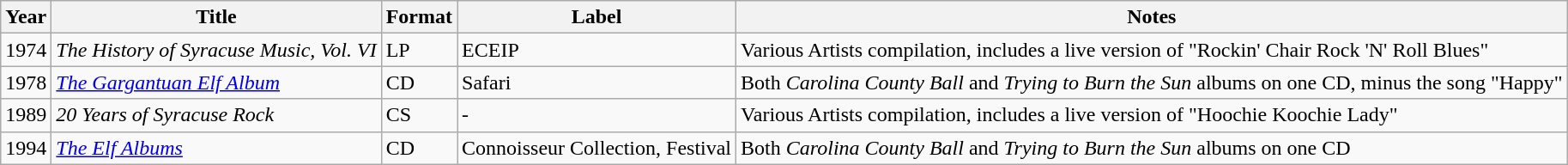<table class="wikitable" style="text-align:left">
<tr>
<th>Year</th>
<th>Title</th>
<th>Format</th>
<th>Label</th>
<th>Notes</th>
</tr>
<tr>
<td>1974</td>
<td><em>The History of Syracuse Music, Vol. VI</em></td>
<td>LP</td>
<td>ECEIP</td>
<td>Various Artists compilation, includes a live version of "Rockin' Chair Rock 'N' Roll Blues"</td>
</tr>
<tr>
<td>1978</td>
<td><em><a href='#'>The Gargantuan Elf Album</a></em></td>
<td>CD</td>
<td>Safari</td>
<td>Both <em>Carolina County Ball</em> and <em>Trying to Burn the Sun</em> albums on one CD, minus the song "Happy"</td>
</tr>
<tr>
<td>1989</td>
<td><em>20 Years of Syracuse Rock</em></td>
<td>CS</td>
<td>-</td>
<td>Various Artists compilation, includes a live version of "Hoochie Koochie Lady"</td>
</tr>
<tr>
<td>1994</td>
<td><em><a href='#'>The Elf Albums</a></em></td>
<td>CD</td>
<td>Connoisseur Collection, Festival</td>
<td>Both <em>Carolina County Ball</em> and <em>Trying to Burn the Sun</em> albums on one CD</td>
</tr>
</table>
